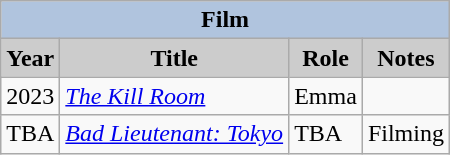<table class="wikitable">
<tr>
<th colspan=4 style="background:#B0C4DE;">Film</th>
</tr>
<tr>
<th style="background: #CCCCCC;">Year</th>
<th style="background: #CCCCCC;">Title</th>
<th style="background: #CCCCCC;">Role</th>
<th style="background: #CCCCCC;">Notes</th>
</tr>
<tr>
<td>2023</td>
<td><em><a href='#'>The Kill Room</a></em></td>
<td>Emma</td>
<td></td>
</tr>
<tr>
<td>TBA</td>
<td><a href='#'><em>Bad Lieutenant: Tokyo</em></a></td>
<td>TBA</td>
<td>Filming</td>
</tr>
</table>
